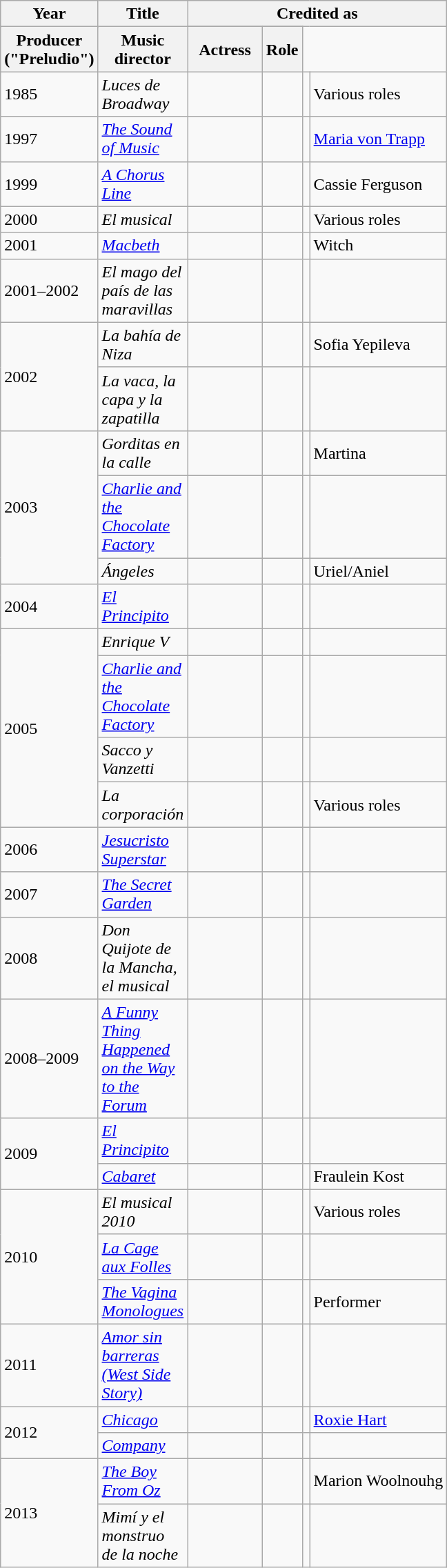<table class="wikitable">
<tr>
<th rowspan="2" width="33">Year</th>
<th rowspan="2">Title</th>
<th colspan="4">Credited as</th>
</tr>
<tr>
</tr>
<tr>
<th width=65>Producer ("Preludio")</th>
<th width=65>Music director</th>
<th width=65>Actress</th>
<th>Role</th>
</tr>
<tr>
<td>1985</td>
<td><em>Luces de Broadway</em></td>
<td></td>
<td></td>
<td></td>
<td>Various roles</td>
</tr>
<tr>
<td>1997</td>
<td><em><a href='#'>The Sound of Music</a></em></td>
<td></td>
<td></td>
<td></td>
<td><a href='#'>Maria von Trapp</a></td>
</tr>
<tr>
<td>1999</td>
<td><em><a href='#'>A Chorus Line</a></em></td>
<td></td>
<td></td>
<td></td>
<td>Cassie Ferguson</td>
</tr>
<tr>
<td>2000</td>
<td><em>El musical</em></td>
<td></td>
<td></td>
<td></td>
<td>Various roles</td>
</tr>
<tr>
<td>2001</td>
<td><em><a href='#'>Macbeth</a></em></td>
<td></td>
<td></td>
<td></td>
<td>Witch</td>
</tr>
<tr>
<td>2001–2002</td>
<td><em>El mago del país de las maravillas</em></td>
<td></td>
<td></td>
<td></td>
<td></td>
</tr>
<tr>
<td rowspan=2>2002</td>
<td><em>La bahía de Niza</em></td>
<td></td>
<td></td>
<td></td>
<td>Sofia Yepileva</td>
</tr>
<tr>
<td><em>La vaca, la capa y la zapatilla</em></td>
<td></td>
<td></td>
<td></td>
<td></td>
</tr>
<tr>
<td rowspan=3>2003</td>
<td><em>Gorditas en la calle</em></td>
<td></td>
<td></td>
<td></td>
<td>Martina</td>
</tr>
<tr>
<td><em><a href='#'>Charlie and the Chocolate Factory</a></em></td>
<td></td>
<td></td>
<td></td>
<td></td>
</tr>
<tr>
<td><em>Ángeles</em></td>
<td></td>
<td></td>
<td></td>
<td>Uriel/Aniel</td>
</tr>
<tr>
<td>2004</td>
<td><em><a href='#'>El Principito</a></em></td>
<td></td>
<td></td>
<td></td>
<td></td>
</tr>
<tr>
<td rowspan=4>2005</td>
<td><em>Enrique V</em></td>
<td></td>
<td></td>
<td></td>
<td></td>
</tr>
<tr>
<td><em><a href='#'>Charlie and the Chocolate Factory</a></em></td>
<td></td>
<td></td>
<td></td>
<td></td>
</tr>
<tr>
<td><em>Sacco y Vanzetti</em></td>
<td></td>
<td></td>
<td></td>
<td></td>
</tr>
<tr>
<td><em>La corporación</em></td>
<td></td>
<td></td>
<td></td>
<td>Various roles</td>
</tr>
<tr>
<td>2006</td>
<td><em><a href='#'>Jesucristo Superstar</a></em></td>
<td></td>
<td></td>
<td></td>
<td></td>
</tr>
<tr>
<td>2007</td>
<td><em><a href='#'>The Secret Garden</a></em></td>
<td></td>
<td></td>
<td></td>
<td></td>
</tr>
<tr>
<td>2008</td>
<td><em>Don Quijote de la Mancha, el musical</em></td>
<td></td>
<td></td>
<td></td>
<td></td>
</tr>
<tr>
<td>2008–2009</td>
<td><em><a href='#'>A Funny Thing Happened on the Way to the Forum</a></em></td>
<td></td>
<td></td>
<td></td>
<td></td>
</tr>
<tr>
<td rowspan=2>2009</td>
<td><em><a href='#'>El Principito</a></em></td>
<td></td>
<td></td>
<td></td>
<td></td>
</tr>
<tr>
<td><em><a href='#'>Cabaret</a></em></td>
<td></td>
<td></td>
<td></td>
<td>Fraulein Kost</td>
</tr>
<tr>
<td rowspan=3>2010</td>
<td><em>El musical 2010</em></td>
<td></td>
<td></td>
<td></td>
<td>Various roles</td>
</tr>
<tr>
<td><em><a href='#'>La Cage aux Folles</a></em></td>
<td></td>
<td></td>
<td></td>
<td></td>
</tr>
<tr>
<td><em><a href='#'>The Vagina Monologues</a></em></td>
<td></td>
<td></td>
<td></td>
<td>Performer</td>
</tr>
<tr>
<td>2011</td>
<td><em><a href='#'>Amor sin barreras (West Side Story)</a></em></td>
<td></td>
<td></td>
<td></td>
<td></td>
</tr>
<tr>
<td rowspan=2>2012</td>
<td><em><a href='#'>Chicago</a></em></td>
<td></td>
<td></td>
<td></td>
<td><a href='#'>Roxie Hart</a></td>
</tr>
<tr>
<td><em><a href='#'>Company</a></em></td>
<td></td>
<td></td>
<td></td>
<td></td>
</tr>
<tr>
<td rowspan=2>2013</td>
<td><em><a href='#'>The Boy From Oz</a></em></td>
<td></td>
<td></td>
<td></td>
<td>Marion Woolnouhg</td>
</tr>
<tr>
<td><em>Mimí y el monstruo de la noche</em></td>
<td></td>
<td></td>
<td></td>
<td></td>
</tr>
</table>
